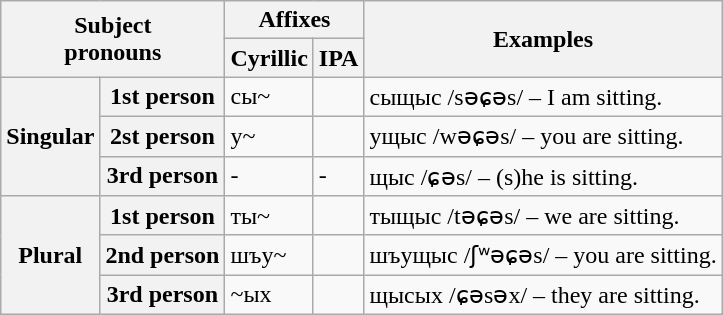<table class="wikitable">
<tr>
<th rowspan=2 colspan=2>Subject<br>pronouns</th>
<th colspan=2>Affixes</th>
<th rowspan=2>Examples</th>
</tr>
<tr>
<th>Cyrillic</th>
<th>IPA</th>
</tr>
<tr>
<th rowspan=3>Singular</th>
<th>1st person</th>
<td>сы~</td>
<td></td>
<td>сыщыс /səɕəs/ – I am sitting.</td>
</tr>
<tr>
<th>2st person</th>
<td>у~</td>
<td></td>
<td>ущыс /wəɕəs/ – you are sitting.</td>
</tr>
<tr>
<th>3rd person</th>
<td>-</td>
<td>-</td>
<td>щыс /ɕəs/ – (s)he is sitting.</td>
</tr>
<tr>
<th rowspan=3>Plural</th>
<th>1st person</th>
<td>ты~</td>
<td></td>
<td>тыщыс /təɕəs/ – we are sitting.</td>
</tr>
<tr>
<th>2nd person</th>
<td>шъу~</td>
<td></td>
<td>шъущыс /ʃʷəɕəs/ – you are sitting.</td>
</tr>
<tr>
<th>3rd person</th>
<td>~ых</td>
<td></td>
<td>щысых /ɕəsəx/ – they are sitting.</td>
</tr>
</table>
